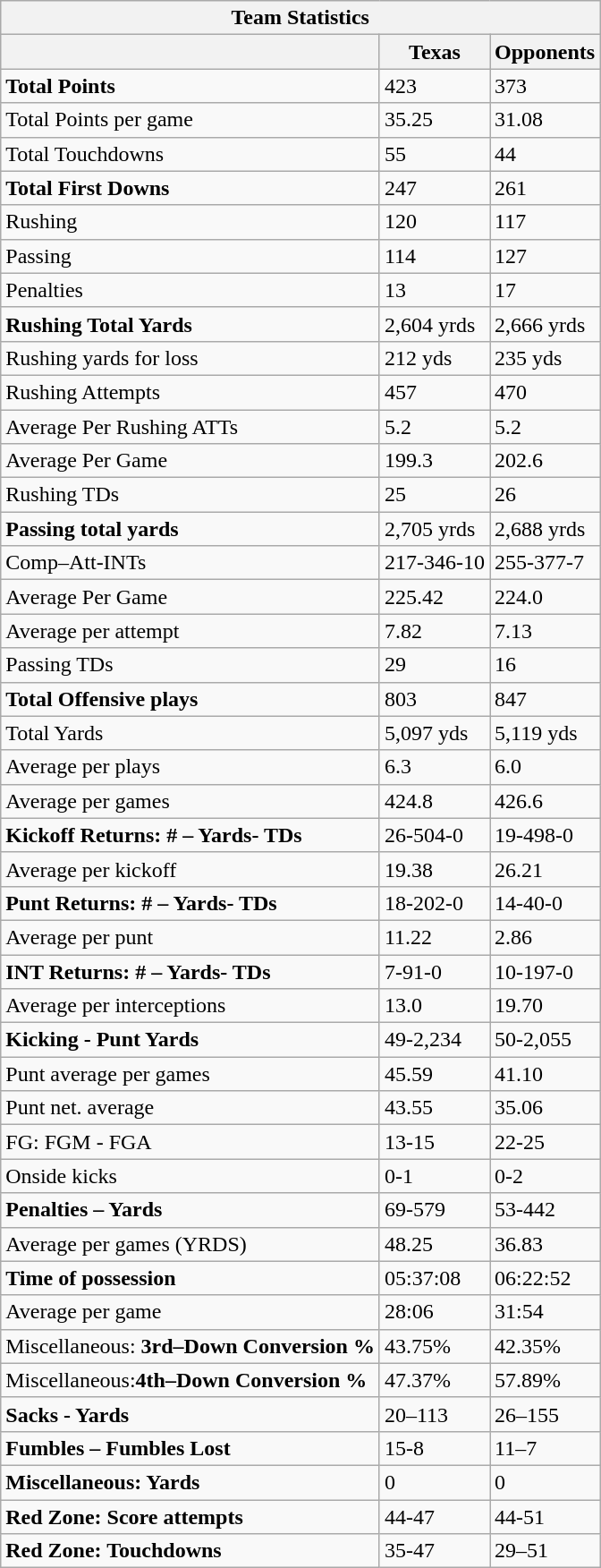<table class="wikitable collapsible collapsed">
<tr>
<th colspan="3">Team Statistics</th>
</tr>
<tr>
<th></th>
<th>Texas</th>
<th>Opponents</th>
</tr>
<tr>
<td><strong>Total Points</strong></td>
<td>423</td>
<td>373</td>
</tr>
<tr>
<td>Total Points per game</td>
<td>35.25</td>
<td>31.08</td>
</tr>
<tr>
<td>Total Touchdowns</td>
<td>55</td>
<td>44</td>
</tr>
<tr>
<td><strong>Total First Downs</strong></td>
<td>247</td>
<td>261</td>
</tr>
<tr>
<td>Rushing</td>
<td>120</td>
<td>117</td>
</tr>
<tr>
<td>Passing</td>
<td>114</td>
<td>127</td>
</tr>
<tr>
<td>Penalties</td>
<td>13</td>
<td>17</td>
</tr>
<tr>
<td><strong>Rushing Total Yards</strong></td>
<td>2,604 yrds</td>
<td>2,666 yrds</td>
</tr>
<tr>
<td>Rushing yards for loss</td>
<td>212 yds</td>
<td>235 yds</td>
</tr>
<tr>
<td>Rushing Attempts</td>
<td>457</td>
<td>470</td>
</tr>
<tr>
<td>Average Per Rushing ATTs</td>
<td>5.2</td>
<td>5.2</td>
</tr>
<tr>
<td>Average Per Game</td>
<td>199.3</td>
<td>202.6</td>
</tr>
<tr>
<td>Rushing TDs</td>
<td>25</td>
<td>26</td>
</tr>
<tr>
<td><strong>Passing total yards</strong></td>
<td>2,705 yrds</td>
<td>2,688 yrds</td>
</tr>
<tr>
<td>Comp–Att-INTs</td>
<td>217-346-10</td>
<td>255-377-7</td>
</tr>
<tr>
<td>Average Per Game</td>
<td>225.42</td>
<td>224.0</td>
</tr>
<tr>
<td>Average per attempt</td>
<td>7.82</td>
<td>7.13</td>
</tr>
<tr>
<td>Passing TDs</td>
<td>29</td>
<td>16</td>
</tr>
<tr>
<td><strong>Total Offensive plays</strong></td>
<td>803</td>
<td>847</td>
</tr>
<tr>
<td>Total Yards</td>
<td>5,097 yds</td>
<td>5,119 yds</td>
</tr>
<tr>
<td>Average per plays</td>
<td>6.3</td>
<td>6.0</td>
</tr>
<tr>
<td>Average per games</td>
<td>424.8</td>
<td>426.6</td>
</tr>
<tr>
<td><strong>Kickoff Returns: # – Yards- TDs</strong></td>
<td>26-504-0</td>
<td>19-498-0</td>
</tr>
<tr>
<td>Average per kickoff</td>
<td>19.38</td>
<td>26.21</td>
</tr>
<tr>
<td><strong>Punt Returns: # – Yards- TDs</strong></td>
<td>18-202-0</td>
<td>14-40-0</td>
</tr>
<tr>
<td>Average per punt</td>
<td>11.22</td>
<td>2.86</td>
</tr>
<tr>
<td><strong>INT Returns: # – Yards- TDs</strong></td>
<td>7-91-0</td>
<td>10-197-0</td>
</tr>
<tr>
<td>Average per interceptions</td>
<td>13.0</td>
<td>19.70</td>
</tr>
<tr>
<td><strong>Kicking - Punt Yards</strong></td>
<td>49-2,234</td>
<td>50-2,055</td>
</tr>
<tr>
<td>Punt average per games</td>
<td>45.59</td>
<td>41.10</td>
</tr>
<tr>
<td>Punt net. average</td>
<td>43.55</td>
<td>35.06</td>
</tr>
<tr>
<td>FG: FGM - FGA</td>
<td>13-15</td>
<td>22-25</td>
</tr>
<tr>
<td>Onside kicks</td>
<td>0-1</td>
<td>0-2</td>
</tr>
<tr>
<td><strong>Penalties – Yards</strong></td>
<td>69-579</td>
<td>53-442</td>
</tr>
<tr>
<td>Average per games (YRDS)</td>
<td>48.25</td>
<td>36.83</td>
</tr>
<tr>
<td><strong>Time of possession</strong></td>
<td>05:37:08</td>
<td>06:22:52</td>
</tr>
<tr>
<td>Average per game</td>
<td>28:06</td>
<td>31:54</td>
</tr>
<tr>
<td>Miscellaneous: <strong>3rd–Down Conversion %</strong></td>
<td>43.75%</td>
<td>42.35%</td>
</tr>
<tr>
<td>Miscellaneous:<strong>4th–Down Conversion %</strong></td>
<td>47.37%</td>
<td>57.89%</td>
</tr>
<tr>
<td><strong>Sacks - Yards </strong></td>
<td>20–113</td>
<td>26–155</td>
</tr>
<tr>
<td><strong>Fumbles – Fumbles Lost</strong></td>
<td>15-8</td>
<td>11–7</td>
</tr>
<tr>
<td><strong>Miscellaneous: Yards</strong></td>
<td>0</td>
<td>0</td>
</tr>
<tr>
<td><strong>Red Zone: Score attempts</strong></td>
<td>44-47</td>
<td>44-51</td>
</tr>
<tr>
<td><strong>Red Zone: Touchdowns</strong></td>
<td>35-47</td>
<td>29–51</td>
</tr>
</table>
